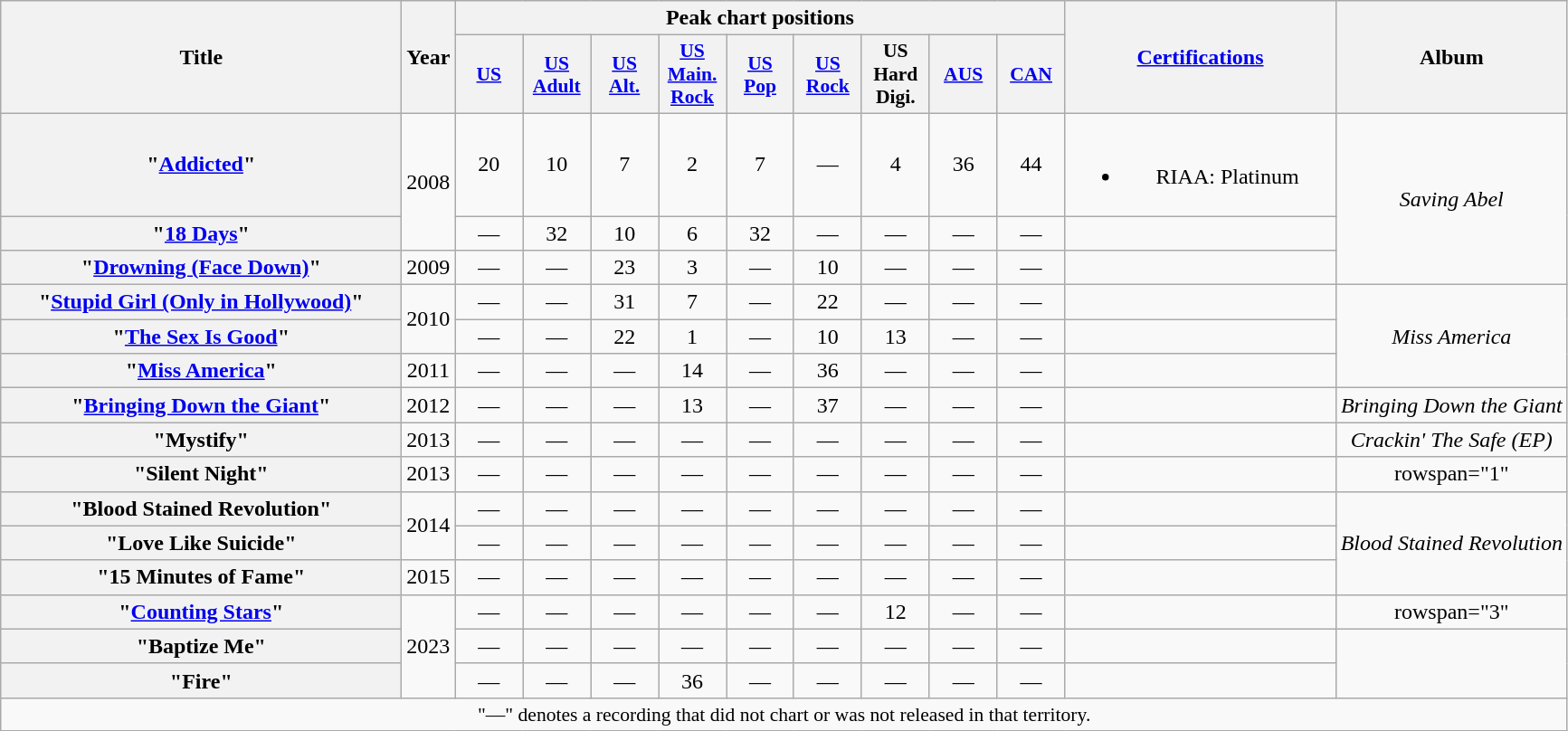<table class="wikitable plainrowheaders" style="text-align:center;">
<tr>
<th scope="col" rowspan="2" style="width:18em;">Title</th>
<th scope="col" rowspan="2">Year</th>
<th scope="col" colspan="9">Peak chart positions</th>
<th scope="col" rowspan="2" style="width:12em;"><a href='#'>Certifications</a></th>
<th scope="col" rowspan="2">Album</th>
</tr>
<tr>
<th scope="col" style="width:3em;font-size:90%;"><a href='#'>US</a><br></th>
<th scope="col" style="width:3em;font-size:90%;"><a href='#'>US<br>Adult</a><br></th>
<th scope="col" style="width:3em;font-size:90%;"><a href='#'>US<br>Alt.</a><br></th>
<th scope="col" style="width:3em;font-size:90%;"><a href='#'>US<br>Main. Rock</a><br></th>
<th scope="col" style="width:3em;font-size:90%;"><a href='#'>US<br>Pop</a><br></th>
<th scope="col" style="width:3em;font-size:90%;"><a href='#'>US<br>Rock</a><br></th>
<th scope="col" style="width:3em;font-size:90%;">US Hard Digi.</th>
<th scope="col" style="width:3em;font-size:90%;"><a href='#'>AUS</a><br></th>
<th scope="col" style="width:3em;font-size:90%;"><a href='#'>CAN</a><br></th>
</tr>
<tr>
<th scope="row">"<a href='#'>Addicted</a>"</th>
<td rowspan="2">2008</td>
<td>20</td>
<td>10</td>
<td>7</td>
<td>2</td>
<td>7</td>
<td>—</td>
<td>4</td>
<td>36</td>
<td>44</td>
<td><br><ul><li>RIAA: Platinum</li></ul></td>
<td rowspan="3"><em>Saving Abel</em></td>
</tr>
<tr>
<th scope="row">"<a href='#'>18 Days</a>"</th>
<td>—</td>
<td>32</td>
<td>10</td>
<td>6</td>
<td>32</td>
<td>—</td>
<td>—</td>
<td>—</td>
<td>—</td>
<td></td>
</tr>
<tr>
<th scope="row">"<a href='#'>Drowning (Face Down)</a>"</th>
<td>2009</td>
<td>—</td>
<td>—</td>
<td>23</td>
<td>3</td>
<td>—</td>
<td>10</td>
<td>—</td>
<td>—</td>
<td>—</td>
<td></td>
</tr>
<tr>
<th scope="row">"<a href='#'>Stupid Girl (Only in Hollywood)</a>"</th>
<td rowspan="2">2010</td>
<td>—</td>
<td>—</td>
<td>31</td>
<td>7</td>
<td>—</td>
<td>22</td>
<td>—</td>
<td>—</td>
<td>—</td>
<td></td>
<td rowspan="3"><em>Miss America</em></td>
</tr>
<tr>
<th scope="row">"<a href='#'>The Sex Is Good</a>"</th>
<td>—</td>
<td>—</td>
<td>22</td>
<td>1</td>
<td>—</td>
<td>10</td>
<td>13</td>
<td>—</td>
<td>—</td>
<td></td>
</tr>
<tr>
<th scope="row">"<a href='#'>Miss America</a>"</th>
<td>2011</td>
<td>—</td>
<td>—</td>
<td>—</td>
<td>14</td>
<td>—</td>
<td>36</td>
<td>—</td>
<td>—</td>
<td>—</td>
<td></td>
</tr>
<tr>
<th scope="row">"<a href='#'>Bringing Down the Giant</a>"</th>
<td>2012</td>
<td>—</td>
<td>—</td>
<td>—</td>
<td>13</td>
<td>—</td>
<td>37</td>
<td>—</td>
<td>—</td>
<td>—</td>
<td></td>
<td><em>Bringing Down the Giant</em></td>
</tr>
<tr>
<th scope="row">"Mystify"</th>
<td>2013</td>
<td>—</td>
<td>—</td>
<td>—</td>
<td>—</td>
<td>—</td>
<td>—</td>
<td>—</td>
<td>—</td>
<td>—</td>
<td></td>
<td rowspan="1"><em>Crackin' The Safe (EP)</em></td>
</tr>
<tr>
<th scope="row">"Silent Night"</th>
<td>2013</td>
<td>—</td>
<td>—</td>
<td>—</td>
<td>—</td>
<td>—</td>
<td>—</td>
<td>—</td>
<td>—</td>
<td>—</td>
<td></td>
<td>rowspan="1" </td>
</tr>
<tr>
<th scope="row">"Blood Stained Revolution"</th>
<td rowspan="2">2014</td>
<td>—</td>
<td>—</td>
<td>—</td>
<td>—</td>
<td>—</td>
<td>—</td>
<td>—</td>
<td>—</td>
<td>—</td>
<td></td>
<td rowspan="3"><em>Blood Stained Revolution</em></td>
</tr>
<tr>
<th scope="row">"Love Like Suicide"</th>
<td>—</td>
<td>—</td>
<td>—</td>
<td>—</td>
<td>—</td>
<td>—</td>
<td>—</td>
<td>—</td>
<td>—</td>
<td></td>
</tr>
<tr>
<th scope="row">"15 Minutes of Fame"</th>
<td>2015</td>
<td>—</td>
<td>—</td>
<td>—</td>
<td>—</td>
<td>—</td>
<td>—</td>
<td>—</td>
<td>—</td>
<td>—</td>
<td></td>
</tr>
<tr>
<th scope="row">"<a href='#'>Counting Stars</a>" </th>
<td rowspan="3">2023</td>
<td>—</td>
<td>—</td>
<td>—</td>
<td>—</td>
<td>—</td>
<td>—</td>
<td>12</td>
<td>—</td>
<td>—</td>
<td></td>
<td>rowspan="3" </td>
</tr>
<tr>
<th scope="row">"Baptize Me"</th>
<td>—</td>
<td>—</td>
<td>—</td>
<td>—</td>
<td>—</td>
<td>—</td>
<td>—</td>
<td>—</td>
<td>—</td>
<td></td>
</tr>
<tr>
<th scope="row">"Fire"</th>
<td>—</td>
<td>—</td>
<td>—</td>
<td>36</td>
<td>—</td>
<td>—</td>
<td>—</td>
<td>—</td>
<td>—</td>
<td></td>
</tr>
<tr>
<td colspan="13" style="font-size:90%">"—" denotes a recording that did not chart or was not released in that territory.</td>
</tr>
</table>
